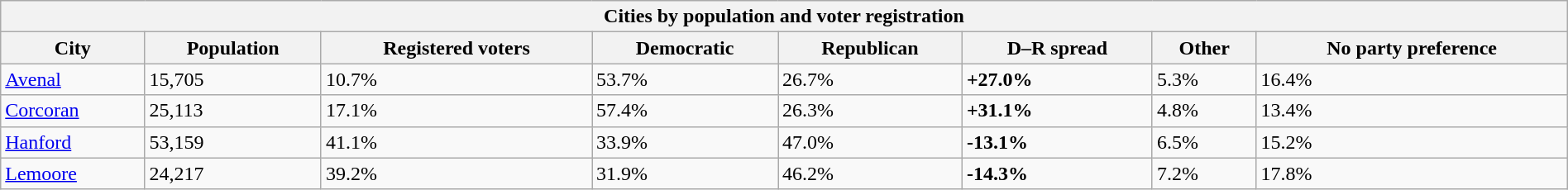<table class="wikitable collapsible collapsed sortable" style="width: 100%;">
<tr>
<th colspan="8">Cities by population and voter registration</th>
</tr>
<tr>
<th>City</th>
<th data-sort-type="number">Population</th>
<th data-sort-type="number">Registered voters<br></th>
<th data-sort-type="number">Democratic</th>
<th data-sort-type="number">Republican</th>
<th data-sort-type="number">D–R spread</th>
<th data-sort-type="number">Other</th>
<th data-sort-type="number">No party preference</th>
</tr>
<tr>
<td><a href='#'>Avenal</a></td>
<td>15,705</td>
<td>10.7%</td>
<td>53.7%</td>
<td>26.7%</td>
<td><span><strong>+27.0%</strong></span></td>
<td>5.3%</td>
<td>16.4%</td>
</tr>
<tr>
<td><a href='#'>Corcoran</a></td>
<td>25,113</td>
<td>17.1%</td>
<td>57.4%</td>
<td>26.3%</td>
<td><span><strong>+31.1%</strong></span></td>
<td>4.8%</td>
<td>13.4%</td>
</tr>
<tr>
<td><a href='#'>Hanford</a></td>
<td>53,159</td>
<td>41.1%</td>
<td>33.9%</td>
<td>47.0%</td>
<td><span><strong>-13.1%</strong></span></td>
<td>6.5%</td>
<td>15.2%</td>
</tr>
<tr>
<td><a href='#'>Lemoore</a></td>
<td>24,217</td>
<td>39.2%</td>
<td>31.9%</td>
<td>46.2%</td>
<td><span><strong>-14.3%</strong></span></td>
<td>7.2%</td>
<td>17.8%</td>
</tr>
</table>
